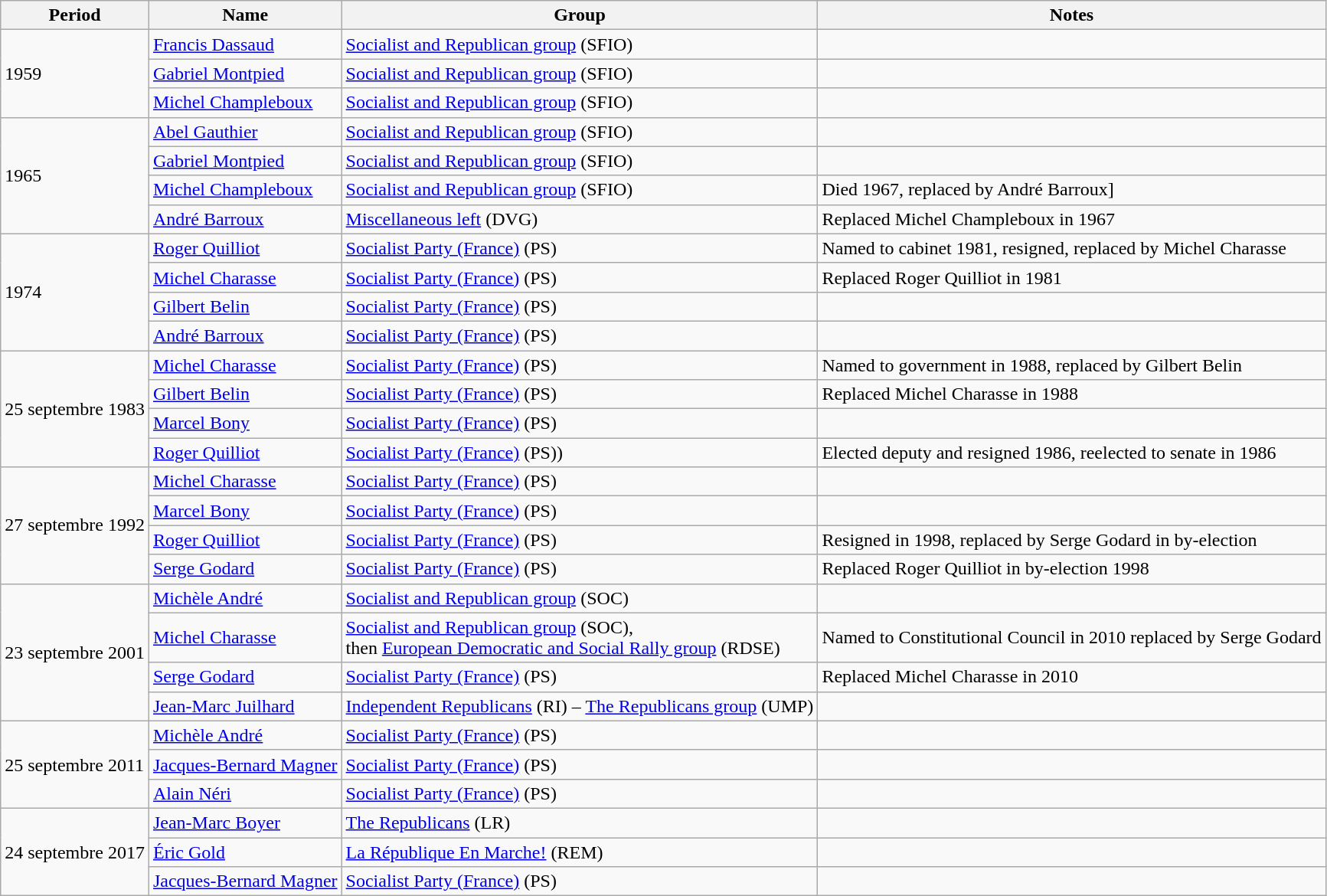<table class="wikitable sortable">
<tr>
<th>Period</th>
<th>Name</th>
<th>Group</th>
<th>Notes</th>
</tr>
<tr>
<td rowspan=3>1959</td>
<td><a href='#'>Francis Dassaud</a></td>
<td><a href='#'>Socialist and Republican group</a> (SFIO)</td>
<td></td>
</tr>
<tr>
<td><a href='#'>Gabriel Montpied</a></td>
<td><a href='#'>Socialist and Republican group</a> (SFIO)</td>
<td></td>
</tr>
<tr>
<td><a href='#'>Michel Champleboux</a></td>
<td><a href='#'>Socialist and Republican group</a> (SFIO)</td>
<td></td>
</tr>
<tr>
<td rowspan=4>1965</td>
<td><a href='#'>Abel Gauthier</a></td>
<td><a href='#'>Socialist and Republican group</a> (SFIO)</td>
<td></td>
</tr>
<tr>
<td><a href='#'>Gabriel Montpied</a></td>
<td><a href='#'>Socialist and Republican group</a> (SFIO)</td>
<td></td>
</tr>
<tr>
<td><a href='#'>Michel Champleboux</a></td>
<td><a href='#'>Socialist and Republican group</a> (SFIO)</td>
<td>Died 1967, replaced by André Barroux]</td>
</tr>
<tr>
<td><a href='#'>André Barroux</a></td>
<td><a href='#'>Miscellaneous left</a> (DVG)</td>
<td>Replaced Michel Champleboux in 1967</td>
</tr>
<tr>
<td rowspan=4>1974</td>
<td><a href='#'>Roger Quilliot</a></td>
<td><a href='#'>Socialist Party (France)</a> (PS)</td>
<td>Named to cabinet 1981, resigned, replaced by Michel Charasse</td>
</tr>
<tr>
<td><a href='#'>Michel Charasse</a></td>
<td><a href='#'>Socialist Party (France)</a> (PS)</td>
<td>Replaced Roger Quilliot in 1981</td>
</tr>
<tr>
<td><a href='#'>Gilbert Belin</a></td>
<td><a href='#'>Socialist Party (France)</a> (PS)</td>
<td></td>
</tr>
<tr>
<td><a href='#'>André Barroux</a></td>
<td><a href='#'>Socialist Party (France)</a> (PS)</td>
<td></td>
</tr>
<tr>
<td rowspan=4>25 septembre 1983</td>
<td><a href='#'>Michel Charasse</a></td>
<td><a href='#'>Socialist Party (France)</a> (PS)</td>
<td>Named to government in 1988, replaced by Gilbert Belin</td>
</tr>
<tr>
<td><a href='#'>Gilbert Belin</a></td>
<td><a href='#'>Socialist Party (France)</a> (PS)</td>
<td>Replaced Michel Charasse in 1988</td>
</tr>
<tr>
<td><a href='#'>Marcel Bony</a></td>
<td><a href='#'>Socialist Party (France)</a> (PS)</td>
<td></td>
</tr>
<tr>
<td><a href='#'>Roger Quilliot</a></td>
<td><a href='#'>Socialist Party (France)</a> (PS))</td>
<td>Elected deputy and resigned 1986, reelected to senate in 1986</td>
</tr>
<tr>
<td rowspan=4>27 septembre 1992</td>
<td><a href='#'>Michel Charasse</a></td>
<td><a href='#'>Socialist Party (France)</a> (PS)</td>
<td></td>
</tr>
<tr>
<td><a href='#'>Marcel Bony</a></td>
<td><a href='#'>Socialist Party (France)</a> (PS)</td>
<td></td>
</tr>
<tr>
<td><a href='#'>Roger Quilliot</a></td>
<td><a href='#'>Socialist Party (France)</a> (PS)</td>
<td>Resigned in 1998, replaced by Serge Godard in by-election</td>
</tr>
<tr>
<td><a href='#'>Serge Godard</a></td>
<td><a href='#'>Socialist Party (France)</a> (PS)</td>
<td>Replaced Roger Quilliot in by-election 1998</td>
</tr>
<tr>
<td rowspan=4>23 septembre 2001</td>
<td><a href='#'>Michèle André</a></td>
<td><a href='#'>Socialist and Republican group</a> (SOC)</td>
<td></td>
</tr>
<tr>
<td><a href='#'>Michel Charasse</a></td>
<td><a href='#'>Socialist and Republican group</a> (SOC), <br>then <a href='#'>European Democratic and Social Rally group</a> (RDSE)</td>
<td>Named to Constitutional Council in 2010 replaced by Serge Godard</td>
</tr>
<tr>
<td><a href='#'>Serge Godard</a></td>
<td><a href='#'>Socialist Party (France)</a> (PS)</td>
<td>Replaced Michel Charasse in 2010</td>
</tr>
<tr>
<td><a href='#'>Jean-Marc Juilhard</a></td>
<td><a href='#'>Independent Republicans</a> (RI) – <a href='#'>The Republicans group</a> (UMP)</td>
<td></td>
</tr>
<tr>
<td rowspan=3>25 septembre 2011</td>
<td><a href='#'>Michèle André</a></td>
<td><a href='#'>Socialist Party (France)</a> (PS)</td>
<td></td>
</tr>
<tr>
<td><a href='#'>Jacques-Bernard Magner</a></td>
<td><a href='#'>Socialist Party (France)</a> (PS)</td>
<td></td>
</tr>
<tr>
<td><a href='#'>Alain Néri</a></td>
<td><a href='#'>Socialist Party (France)</a> (PS)</td>
<td></td>
</tr>
<tr>
<td rowspan=3>24 septembre 2017</td>
<td><a href='#'>Jean-Marc Boyer</a></td>
<td><a href='#'>The Republicans</a> (LR)</td>
<td></td>
</tr>
<tr>
<td><a href='#'>Éric Gold</a></td>
<td><a href='#'>La République En Marche!</a> (REM)</td>
<td></td>
</tr>
<tr>
<td><a href='#'>Jacques-Bernard Magner</a></td>
<td><a href='#'>Socialist Party (France)</a> (PS)</td>
<td></td>
</tr>
</table>
